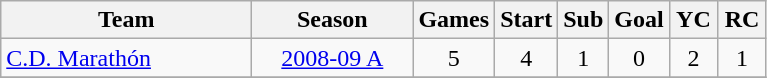<table class="wikitable" border="1">
<tr>
<th width="160">Team</th>
<th width="100">Season</th>
<th width="25">Games</th>
<th width="25">Start</th>
<th width="25">Sub</th>
<th width="25">Goal</th>
<th width="25">YC</th>
<th width="25">RC</th>
</tr>
<tr>
<td width="100"><a href='#'>C.D. Marathón</a></td>
<td align="center"><a href='#'>2008-09 A</a></td>
<td align="center">5</td>
<td align="center">4</td>
<td align="center">1</td>
<td align="center">0</td>
<td align="center">2</td>
<td align="center">1</td>
</tr>
<tr>
</tr>
</table>
